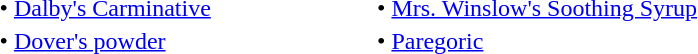<table style="width: 50%; border: none; text-align: left;">
<tr>
<td>• <a href='#'>Dalby's Carminative</a></td>
<td>• <a href='#'>Mrs. Winslow's Soothing Syrup</a></td>
</tr>
<tr>
<td>• <a href='#'>Dover's powder</a></td>
<td>• <a href='#'>Paregoric</a></td>
</tr>
</table>
